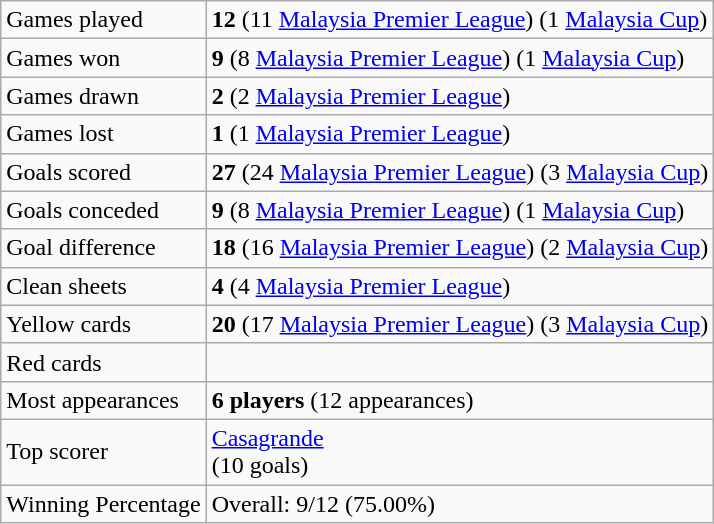<table class="wikitable">
<tr>
<td>Games played</td>
<td><strong>12</strong> (11 <a href='#'>Malaysia Premier League</a>) (1 <a href='#'>Malaysia Cup</a>)</td>
</tr>
<tr>
<td>Games won</td>
<td><strong>9</strong> (8 <a href='#'>Malaysia Premier League</a>) (1 <a href='#'>Malaysia Cup</a>)</td>
</tr>
<tr>
<td>Games drawn</td>
<td><strong>2</strong> (2 <a href='#'>Malaysia Premier League</a>)</td>
</tr>
<tr>
<td>Games lost</td>
<td><strong>1</strong> (1 <a href='#'>Malaysia Premier League</a>)</td>
</tr>
<tr>
<td>Goals scored</td>
<td><strong>27</strong> (24 <a href='#'>Malaysia Premier League</a>) (3 <a href='#'>Malaysia Cup</a>)</td>
</tr>
<tr>
<td>Goals conceded</td>
<td><strong>9</strong> (8 <a href='#'>Malaysia Premier League</a>) (1 <a href='#'>Malaysia Cup</a>)</td>
</tr>
<tr>
<td>Goal difference</td>
<td><strong>18</strong> (16 <a href='#'>Malaysia Premier League</a>) (2 <a href='#'>Malaysia Cup</a>)</td>
</tr>
<tr>
<td>Clean sheets</td>
<td><strong>4</strong> (4 <a href='#'>Malaysia Premier League</a>)</td>
</tr>
<tr>
<td>Yellow cards</td>
<td><strong>20</strong> (17 <a href='#'>Malaysia Premier League</a>) (3 <a href='#'>Malaysia Cup</a>)</td>
</tr>
<tr>
<td>Red cards</td>
<td></td>
</tr>
<tr>
<td>Most appearances</td>
<td><strong>6 players</strong> (12 appearances)</td>
</tr>
<tr>
<td>Top scorer</td>
<td> <a href='#'>Casagrande</a> <br> (10 goals)</td>
</tr>
<tr>
<td>Winning Percentage</td>
<td>Overall: 9/12 (75.00%)</td>
</tr>
</table>
